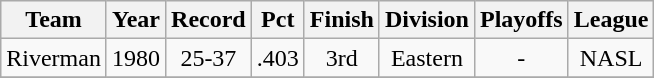<table class="wikitable">
<tr style="background: #F2F2F2;">
<th>Team</th>
<th>Year</th>
<th>Record</th>
<th>Pct</th>
<th>Finish</th>
<th>Division</th>
<th>Playoffs</th>
<th>League</th>
</tr>
<tr align=center>
<td>Riverman</td>
<td>1980</td>
<td>25-37</td>
<td>.403</td>
<td>3rd</td>
<td>Eastern</td>
<td>-</td>
<td>NASL</td>
</tr>
<tr align=center>
</tr>
</table>
